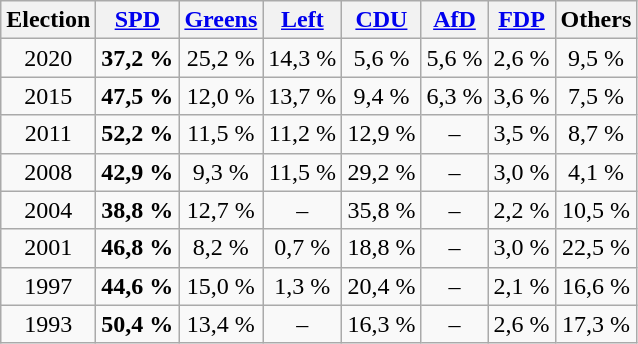<table class="wikitable zebra" style="text-align:center">
<tr class="hintergrundfarbe5">
<th style="text-align:left">Election</th>
<th><a href='#'>SPD</a></th>
<th><a href='#'>Greens</a></th>
<th><a href='#'>Left</a></th>
<th><a href='#'>CDU</a></th>
<th><a href='#'>AfD</a></th>
<th><a href='#'>FDP</a></th>
<th>Others</th>
</tr>
<tr>
<td>2020</td>
<td><strong>37,2 %</strong></td>
<td>25,2 %</td>
<td>14,3 %</td>
<td>5,6 %</td>
<td>5,6 %</td>
<td>2,6 %</td>
<td>9,5 %</td>
</tr>
<tr>
<td>2015</td>
<td><strong>47,5 %</strong></td>
<td>12,0 %</td>
<td>13,7 %</td>
<td>9,4 %</td>
<td>6,3 %</td>
<td>3,6 %</td>
<td>7,5 %</td>
</tr>
<tr>
<td>2011</td>
<td><strong>52,2 %</strong></td>
<td>11,5 %</td>
<td>11,2 %</td>
<td>12,9 %</td>
<td>–</td>
<td>3,5 %</td>
<td>8,7 %</td>
</tr>
<tr>
<td>2008</td>
<td><strong>42,9 %</strong></td>
<td>9,3 %</td>
<td>11,5 %</td>
<td>29,2 %</td>
<td>–</td>
<td>3,0 %</td>
<td>4,1 %</td>
</tr>
<tr>
<td>2004</td>
<td><strong>38,8 %</strong></td>
<td>12,7 %</td>
<td>–</td>
<td>35,8 %</td>
<td>–</td>
<td>2,2 %</td>
<td>10,5 %</td>
</tr>
<tr>
<td>2001</td>
<td><strong>46,8 %</strong></td>
<td>8,2 %</td>
<td>0,7 %</td>
<td>18,8 %</td>
<td>–</td>
<td>3,0 %</td>
<td>22,5 %</td>
</tr>
<tr>
<td>1997</td>
<td><strong>44,6 %</strong></td>
<td>15,0 %</td>
<td>1,3 %</td>
<td>20,4 %</td>
<td>–</td>
<td>2,1 %</td>
<td>16,6 %</td>
</tr>
<tr>
<td>1993</td>
<td><strong>50,4 %</strong></td>
<td>13,4 %</td>
<td>–</td>
<td>16,3 %</td>
<td>–</td>
<td>2,6 %</td>
<td>17,3 %</td>
</tr>
</table>
